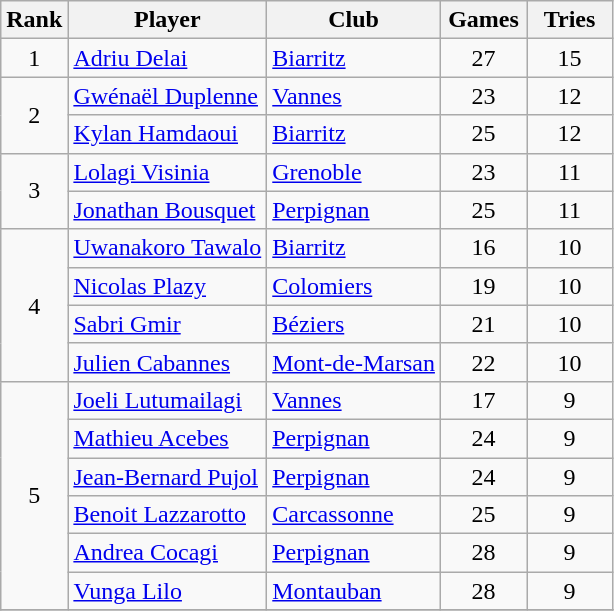<table class="wikitable" style="text-align:center">
<tr>
<th>Rank</th>
<th>Player</th>
<th>Club</th>
<th style="width:50px;">Games</th>
<th style="width:50px;">Tries</th>
</tr>
<tr>
<td>1</td>
<td align=left> <a href='#'>Adriu Delai</a></td>
<td align=left><a href='#'>Biarritz</a></td>
<td>27</td>
<td>15</td>
</tr>
<tr>
<td rowspan=2>2</td>
<td align=left> <a href='#'>Gwénaël Duplenne</a></td>
<td align=left><a href='#'>Vannes</a></td>
<td>23</td>
<td>12</td>
</tr>
<tr>
<td align=left> <a href='#'>Kylan Hamdaoui</a></td>
<td align=left><a href='#'>Biarritz</a></td>
<td>25</td>
<td>12</td>
</tr>
<tr>
<td rowspan=2>3</td>
<td align=left> <a href='#'>Lolagi Visinia</a></td>
<td align=left><a href='#'>Grenoble</a></td>
<td>23</td>
<td>11</td>
</tr>
<tr>
<td align=left> <a href='#'>Jonathan Bousquet</a></td>
<td align=left><a href='#'>Perpignan</a></td>
<td>25</td>
<td>11</td>
</tr>
<tr>
<td rowspan=4>4</td>
<td align=left> <a href='#'>Uwanakoro Tawalo</a></td>
<td align=left><a href='#'>Biarritz</a></td>
<td>16</td>
<td>10</td>
</tr>
<tr>
<td align=left> <a href='#'>Nicolas Plazy</a></td>
<td align=left><a href='#'>Colomiers</a></td>
<td>19</td>
<td>10</td>
</tr>
<tr>
<td align=left> <a href='#'>Sabri Gmir</a></td>
<td align=left><a href='#'>Béziers</a></td>
<td>21</td>
<td>10</td>
</tr>
<tr>
<td align=left> <a href='#'>Julien Cabannes</a></td>
<td align=left><a href='#'>Mont-de-Marsan</a></td>
<td>22</td>
<td>10</td>
</tr>
<tr>
<td rowspan=6>5</td>
<td align=left> <a href='#'>Joeli Lutumailagi</a></td>
<td align=left><a href='#'>Vannes</a></td>
<td>17</td>
<td>9</td>
</tr>
<tr>
<td align=left> <a href='#'>Mathieu Acebes</a></td>
<td align=left><a href='#'>Perpignan</a></td>
<td>24</td>
<td>9</td>
</tr>
<tr>
<td align=left> <a href='#'>Jean-Bernard Pujol</a></td>
<td align=left><a href='#'>Perpignan</a></td>
<td>24</td>
<td>9</td>
</tr>
<tr>
<td align=left> <a href='#'>Benoit Lazzarotto</a></td>
<td align=left><a href='#'>Carcassonne</a></td>
<td>25</td>
<td>9</td>
</tr>
<tr>
<td align=left> <a href='#'>Andrea Cocagi</a></td>
<td align=left><a href='#'>Perpignan</a></td>
<td>28</td>
<td>9</td>
</tr>
<tr>
<td align=left> <a href='#'>Vunga Lilo</a></td>
<td align=left><a href='#'>Montauban</a></td>
<td>28</td>
<td>9</td>
</tr>
<tr>
</tr>
</table>
